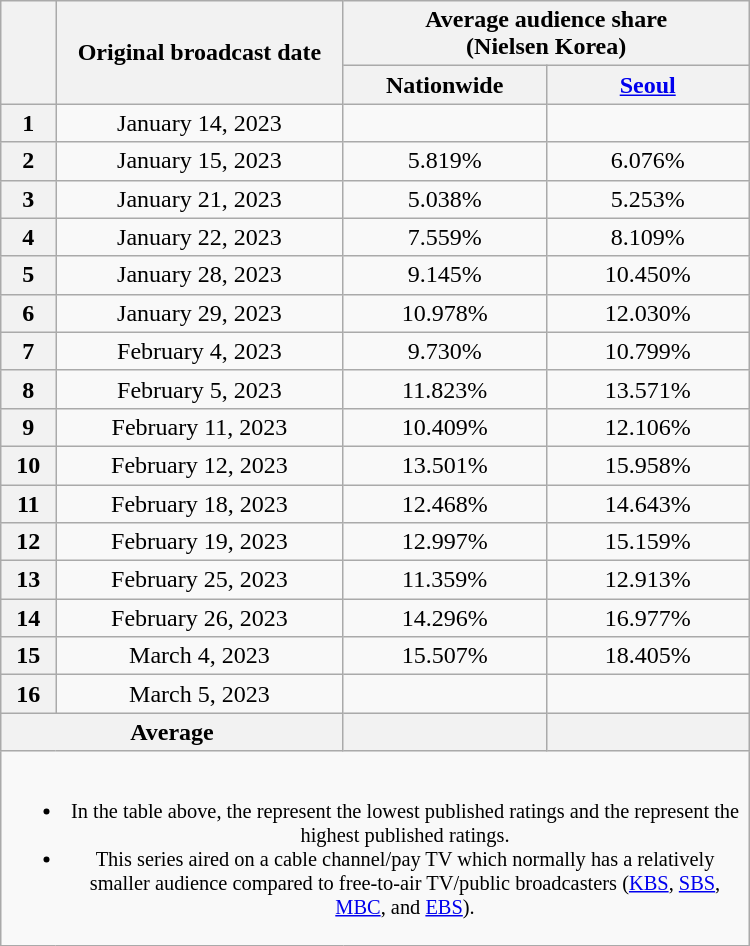<table class="wikitable" style="margin-left:auto; margin-right:auto; width:500px; text-align:center">
<tr>
<th scope="col" rowspan="2"></th>
<th scope="col" rowspan="2">Original broadcast date</th>
<th scope="col" colspan="2">Average audience share<br>(Nielsen Korea)</th>
</tr>
<tr>
<th scope="col" style="width:8em">Nationwide</th>
<th scope="col" style="width:8em"><a href='#'>Seoul</a></th>
</tr>
<tr>
<th scope="row">1</th>
<td>January 14, 2023</td>
<td><strong></strong> </td>
<td><strong></strong> </td>
</tr>
<tr>
<th scope="row">2</th>
<td>January 15, 2023</td>
<td>5.819% </td>
<td>6.076% </td>
</tr>
<tr>
<th scope="row">3</th>
<td>January 21, 2023</td>
<td>5.038% </td>
<td>5.253% </td>
</tr>
<tr>
<th scope="row">4</th>
<td>January 22, 2023</td>
<td>7.559% </td>
<td>8.109% </td>
</tr>
<tr>
<th scope="row">5</th>
<td>January 28, 2023</td>
<td>9.145% </td>
<td>10.450% </td>
</tr>
<tr>
<th scope="row">6</th>
<td>January 29, 2023</td>
<td>10.978% </td>
<td>12.030% </td>
</tr>
<tr>
<th scope="row">7</th>
<td>February 4, 2023</td>
<td>9.730% </td>
<td>10.799% </td>
</tr>
<tr>
<th scope="row">8</th>
<td>February 5, 2023</td>
<td>11.823% </td>
<td>13.571% </td>
</tr>
<tr>
<th scope="row">9</th>
<td>February 11, 2023</td>
<td>10.409% </td>
<td>12.106% </td>
</tr>
<tr>
<th scope="row">10</th>
<td>February 12, 2023</td>
<td>13.501% </td>
<td>15.958% </td>
</tr>
<tr>
<th scope="row">11</th>
<td>February 18, 2023</td>
<td>12.468% </td>
<td>14.643% </td>
</tr>
<tr>
<th scope="row">12</th>
<td>February 19, 2023</td>
<td>12.997% </td>
<td>15.159% </td>
</tr>
<tr>
<th scope="row">13</th>
<td>February 25, 2023</td>
<td>11.359% </td>
<td>12.913% </td>
</tr>
<tr>
<th scope="row">14</th>
<td>February 26, 2023</td>
<td>14.296% </td>
<td>16.977% </td>
</tr>
<tr>
<th scope="row">15</th>
<td>March 4, 2023</td>
<td>15.507% </td>
<td>18.405% </td>
</tr>
<tr>
<th scope="row">16</th>
<td>March 5, 2023</td>
<td><strong></strong> </td>
<td><strong></strong> </td>
</tr>
<tr>
<th scope="col" colspan="2">Average</th>
<th scope="col"></th>
<th scope="col"></th>
</tr>
<tr>
<td colspan="5" style="font-size:85%"><br><ul><li>In the table above, the <strong></strong> represent the lowest published ratings and the <strong></strong> represent the highest published ratings.</li><li>This series aired on a cable channel/pay TV which normally has a relatively smaller audience compared to free-to-air TV/public broadcasters (<a href='#'>KBS</a>, <a href='#'>SBS</a>, <a href='#'>MBC</a>, and <a href='#'>EBS</a>).</li></ul></td>
</tr>
</table>
